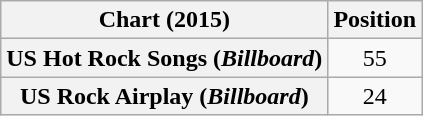<table class="wikitable sortable plainrowheaders" style="text-align:center">
<tr>
<th>Chart (2015)</th>
<th>Position</th>
</tr>
<tr>
<th scope="row">US Hot Rock Songs (<em>Billboard</em>)</th>
<td>55</td>
</tr>
<tr>
<th scope="row">US Rock Airplay (<em>Billboard</em>)</th>
<td>24</td>
</tr>
</table>
